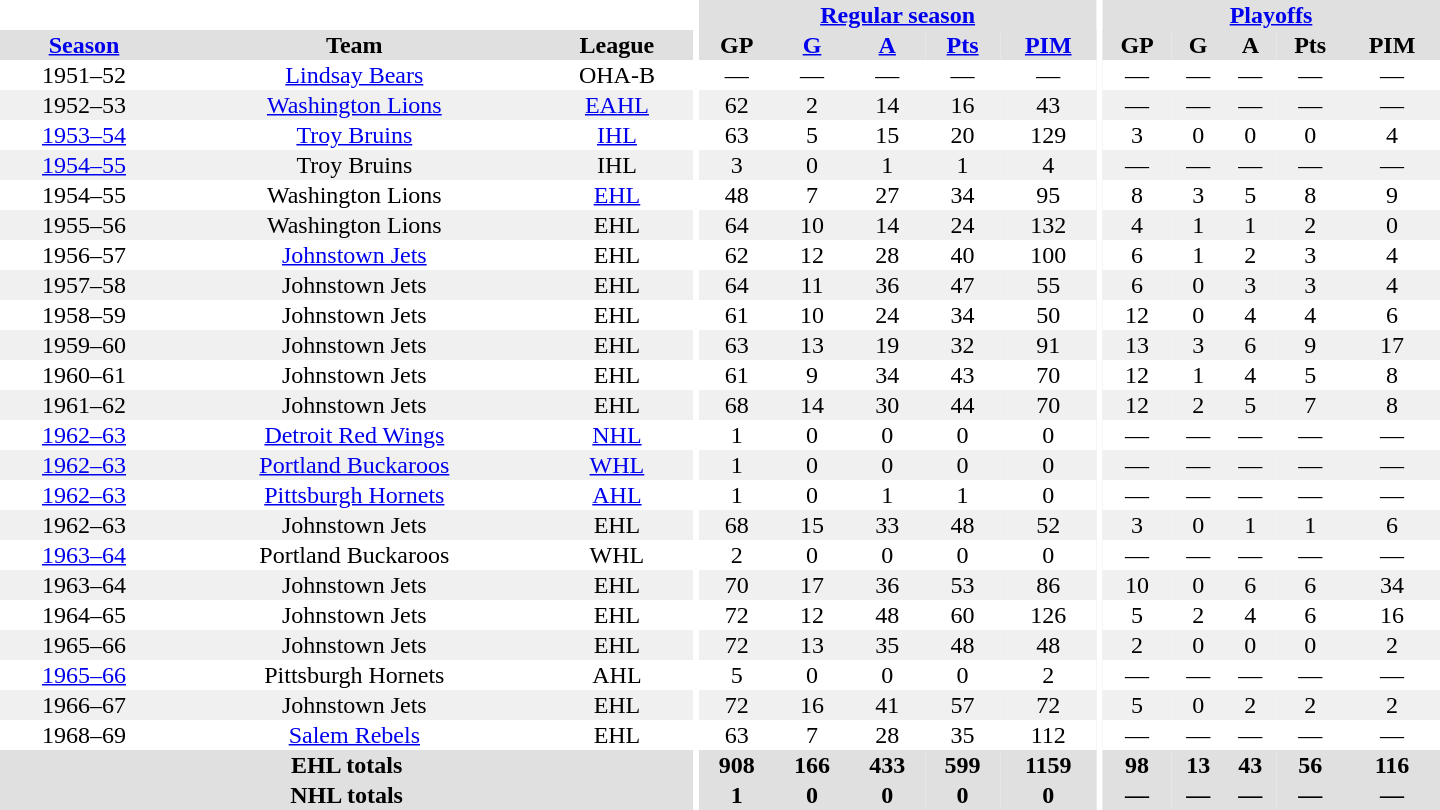<table border="0" cellpadding="1" cellspacing="0" style="text-align:center; width:60em">
<tr bgcolor="#e0e0e0">
<th colspan="3" bgcolor="#ffffff"></th>
<th rowspan="100" bgcolor="#ffffff"></th>
<th colspan="5"><a href='#'>Regular season</a></th>
<th rowspan="100" bgcolor="#ffffff"></th>
<th colspan="5"><a href='#'>Playoffs</a></th>
</tr>
<tr bgcolor="#e0e0e0">
<th><a href='#'>Season</a></th>
<th>Team</th>
<th>League</th>
<th>GP</th>
<th><a href='#'>G</a></th>
<th><a href='#'>A</a></th>
<th><a href='#'>Pts</a></th>
<th><a href='#'>PIM</a></th>
<th>GP</th>
<th>G</th>
<th>A</th>
<th>Pts</th>
<th>PIM</th>
</tr>
<tr>
<td>1951–52</td>
<td><a href='#'>Lindsay Bears</a></td>
<td>OHA-B</td>
<td>—</td>
<td>—</td>
<td>—</td>
<td>—</td>
<td>—</td>
<td>—</td>
<td>—</td>
<td>—</td>
<td>—</td>
<td>—</td>
</tr>
<tr bgcolor="#f0f0f0">
<td>1952–53</td>
<td><a href='#'>Washington Lions</a></td>
<td><a href='#'>EAHL</a></td>
<td>62</td>
<td>2</td>
<td>14</td>
<td>16</td>
<td>43</td>
<td>—</td>
<td>—</td>
<td>—</td>
<td>—</td>
<td>—</td>
</tr>
<tr>
<td><a href='#'>1953–54</a></td>
<td><a href='#'>Troy Bruins</a></td>
<td><a href='#'>IHL</a></td>
<td>63</td>
<td>5</td>
<td>15</td>
<td>20</td>
<td>129</td>
<td>3</td>
<td>0</td>
<td>0</td>
<td>0</td>
<td>4</td>
</tr>
<tr bgcolor="#f0f0f0">
<td><a href='#'>1954–55</a></td>
<td>Troy Bruins</td>
<td>IHL</td>
<td>3</td>
<td>0</td>
<td>1</td>
<td>1</td>
<td>4</td>
<td>—</td>
<td>—</td>
<td>—</td>
<td>—</td>
<td>—</td>
</tr>
<tr>
<td>1954–55</td>
<td>Washington Lions</td>
<td><a href='#'>EHL</a></td>
<td>48</td>
<td>7</td>
<td>27</td>
<td>34</td>
<td>95</td>
<td>8</td>
<td>3</td>
<td>5</td>
<td>8</td>
<td>9</td>
</tr>
<tr bgcolor="#f0f0f0">
<td>1955–56</td>
<td>Washington Lions</td>
<td>EHL</td>
<td>64</td>
<td>10</td>
<td>14</td>
<td>24</td>
<td>132</td>
<td>4</td>
<td>1</td>
<td>1</td>
<td>2</td>
<td>0</td>
</tr>
<tr>
<td>1956–57</td>
<td><a href='#'>Johnstown Jets</a></td>
<td>EHL</td>
<td>62</td>
<td>12</td>
<td>28</td>
<td>40</td>
<td>100</td>
<td>6</td>
<td>1</td>
<td>2</td>
<td>3</td>
<td>4</td>
</tr>
<tr bgcolor="#f0f0f0">
<td>1957–58</td>
<td>Johnstown Jets</td>
<td>EHL</td>
<td>64</td>
<td>11</td>
<td>36</td>
<td>47</td>
<td>55</td>
<td>6</td>
<td>0</td>
<td>3</td>
<td>3</td>
<td>4</td>
</tr>
<tr>
<td>1958–59</td>
<td>Johnstown Jets</td>
<td>EHL</td>
<td>61</td>
<td>10</td>
<td>24</td>
<td>34</td>
<td>50</td>
<td>12</td>
<td>0</td>
<td>4</td>
<td>4</td>
<td>6</td>
</tr>
<tr bgcolor="#f0f0f0">
<td>1959–60</td>
<td>Johnstown Jets</td>
<td>EHL</td>
<td>63</td>
<td>13</td>
<td>19</td>
<td>32</td>
<td>91</td>
<td>13</td>
<td>3</td>
<td>6</td>
<td>9</td>
<td>17</td>
</tr>
<tr>
<td>1960–61</td>
<td>Johnstown Jets</td>
<td>EHL</td>
<td>61</td>
<td>9</td>
<td>34</td>
<td>43</td>
<td>70</td>
<td>12</td>
<td>1</td>
<td>4</td>
<td>5</td>
<td>8</td>
</tr>
<tr bgcolor="#f0f0f0">
<td>1961–62</td>
<td>Johnstown Jets</td>
<td>EHL</td>
<td>68</td>
<td>14</td>
<td>30</td>
<td>44</td>
<td>70</td>
<td>12</td>
<td>2</td>
<td>5</td>
<td>7</td>
<td>8</td>
</tr>
<tr>
<td><a href='#'>1962–63</a></td>
<td><a href='#'>Detroit Red Wings</a></td>
<td><a href='#'>NHL</a></td>
<td>1</td>
<td>0</td>
<td>0</td>
<td>0</td>
<td>0</td>
<td>—</td>
<td>—</td>
<td>—</td>
<td>—</td>
<td>—</td>
</tr>
<tr bgcolor="#f0f0f0">
<td><a href='#'>1962–63</a></td>
<td><a href='#'>Portland Buckaroos</a></td>
<td><a href='#'>WHL</a></td>
<td>1</td>
<td>0</td>
<td>0</td>
<td>0</td>
<td>0</td>
<td>—</td>
<td>—</td>
<td>—</td>
<td>—</td>
<td>—</td>
</tr>
<tr>
<td><a href='#'>1962–63</a></td>
<td><a href='#'>Pittsburgh Hornets</a></td>
<td><a href='#'>AHL</a></td>
<td>1</td>
<td>0</td>
<td>1</td>
<td>1</td>
<td>0</td>
<td>—</td>
<td>—</td>
<td>—</td>
<td>—</td>
<td>—</td>
</tr>
<tr bgcolor="#f0f0f0">
<td>1962–63</td>
<td>Johnstown Jets</td>
<td>EHL</td>
<td>68</td>
<td>15</td>
<td>33</td>
<td>48</td>
<td>52</td>
<td>3</td>
<td>0</td>
<td>1</td>
<td>1</td>
<td>6</td>
</tr>
<tr>
<td><a href='#'>1963–64</a></td>
<td>Portland Buckaroos</td>
<td>WHL</td>
<td>2</td>
<td>0</td>
<td>0</td>
<td>0</td>
<td>0</td>
<td>—</td>
<td>—</td>
<td>—</td>
<td>—</td>
<td>—</td>
</tr>
<tr bgcolor="#f0f0f0">
<td>1963–64</td>
<td>Johnstown Jets</td>
<td>EHL</td>
<td>70</td>
<td>17</td>
<td>36</td>
<td>53</td>
<td>86</td>
<td>10</td>
<td>0</td>
<td>6</td>
<td>6</td>
<td>34</td>
</tr>
<tr>
<td>1964–65</td>
<td>Johnstown Jets</td>
<td>EHL</td>
<td>72</td>
<td>12</td>
<td>48</td>
<td>60</td>
<td>126</td>
<td>5</td>
<td>2</td>
<td>4</td>
<td>6</td>
<td>16</td>
</tr>
<tr bgcolor="#f0f0f0">
<td>1965–66</td>
<td>Johnstown Jets</td>
<td>EHL</td>
<td>72</td>
<td>13</td>
<td>35</td>
<td>48</td>
<td>48</td>
<td>2</td>
<td>0</td>
<td>0</td>
<td>0</td>
<td>2</td>
</tr>
<tr>
<td><a href='#'>1965–66</a></td>
<td>Pittsburgh Hornets</td>
<td>AHL</td>
<td>5</td>
<td>0</td>
<td>0</td>
<td>0</td>
<td>2</td>
<td>—</td>
<td>—</td>
<td>—</td>
<td>—</td>
<td>—</td>
</tr>
<tr bgcolor="#f0f0f0">
<td>1966–67</td>
<td>Johnstown Jets</td>
<td>EHL</td>
<td>72</td>
<td>16</td>
<td>41</td>
<td>57</td>
<td>72</td>
<td>5</td>
<td>0</td>
<td>2</td>
<td>2</td>
<td>2</td>
</tr>
<tr>
<td>1968–69</td>
<td><a href='#'>Salem Rebels</a></td>
<td>EHL</td>
<td>63</td>
<td>7</td>
<td>28</td>
<td>35</td>
<td>112</td>
<td>—</td>
<td>—</td>
<td>—</td>
<td>—</td>
<td>—</td>
</tr>
<tr bgcolor="#e0e0e0">
<th colspan="3">EHL totals</th>
<th>908</th>
<th>166</th>
<th>433</th>
<th>599</th>
<th>1159</th>
<th>98</th>
<th>13</th>
<th>43</th>
<th>56</th>
<th>116</th>
</tr>
<tr bgcolor="#e0e0e0">
<th colspan="3">NHL totals</th>
<th>1</th>
<th>0</th>
<th>0</th>
<th>0</th>
<th>0</th>
<th>—</th>
<th>—</th>
<th>—</th>
<th>—</th>
<th>—</th>
</tr>
</table>
